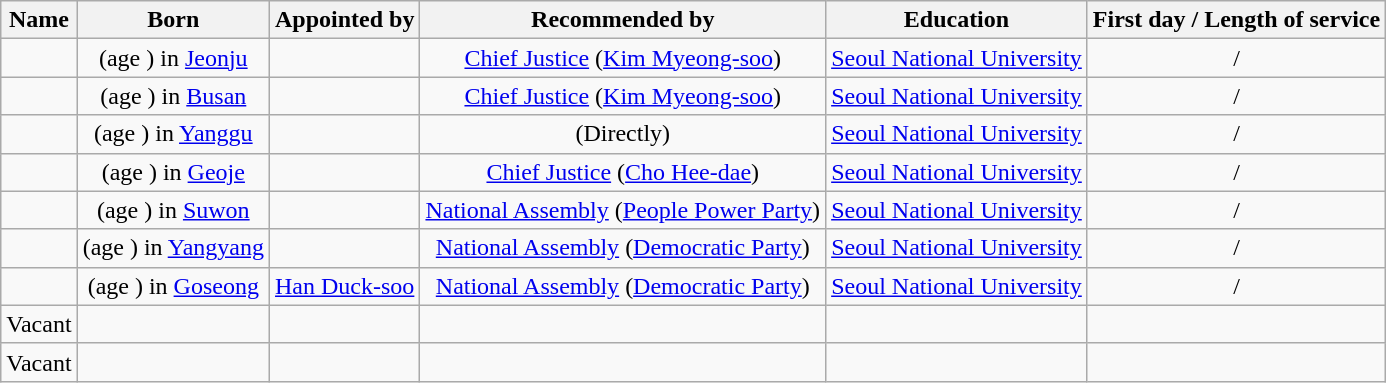<table class="wikitable sortable" style="text-align:center">
<tr>
<th>Name</th>
<th>Born</th>
<th>Appointed by</th>
<th>Recommended by</th>
<th>Education</th>
<th>First day / Length of service</th>
</tr>
<tr>
<td><strong></strong></td>
<td> (age ) in <a href='#'>Jeonju</a></td>
<td></td>
<td><a href='#'>Chief Justice</a> (<a href='#'>Kim Myeong-soo</a>)</td>
<td><a href='#'>Seoul National University</a></td>
<td> / </td>
</tr>
<tr>
<td><strong></strong></td>
<td> (age ) in <a href='#'>Busan</a></td>
<td></td>
<td><a href='#'>Chief Justice</a> (<a href='#'>Kim Myeong-soo</a>)</td>
<td><a href='#'>Seoul National University</a></td>
<td> / </td>
</tr>
<tr>
<td><strong></strong></td>
<td> (age ) in <a href='#'>Yanggu</a></td>
<td></td>
<td>(Directly)</td>
<td><a href='#'>Seoul National University</a></td>
<td> / </td>
</tr>
<tr>
<td><strong></strong></td>
<td> (age ) in <a href='#'>Geoje</a></td>
<td></td>
<td><a href='#'>Chief Justice</a> (<a href='#'>Cho Hee-dae</a>)</td>
<td><a href='#'>Seoul National University</a></td>
<td> / </td>
</tr>
<tr>
<td><strong></strong></td>
<td> (age ) in <a href='#'>Suwon</a></td>
<td></td>
<td><a href='#'>National Assembly</a> (<a href='#'>People Power Party</a>)</td>
<td><a href='#'>Seoul National University</a></td>
<td> / </td>
</tr>
<tr>
<td><strong></strong></td>
<td> (age ) in <a href='#'>Yangyang</a></td>
<td></td>
<td><a href='#'>National Assembly</a> (<a href='#'>Democratic Party</a>)</td>
<td><a href='#'>Seoul National University</a></td>
<td> / </td>
</tr>
<tr>
<td><strong></strong></td>
<td> (age ) in <a href='#'>Goseong</a></td>
<td><a href='#'>Han Duck-soo</a></td>
<td><a href='#'>National Assembly</a> (<a href='#'>Democratic Party</a>)</td>
<td><a href='#'>Seoul National University</a></td>
<td> / </td>
</tr>
<tr>
<td>Vacant</td>
<td></td>
<td></td>
<td></td>
<td></td>
<td></td>
</tr>
<tr>
<td>Vacant</td>
<td></td>
<td></td>
<td></td>
<td></td>
<td></td>
</tr>
</table>
